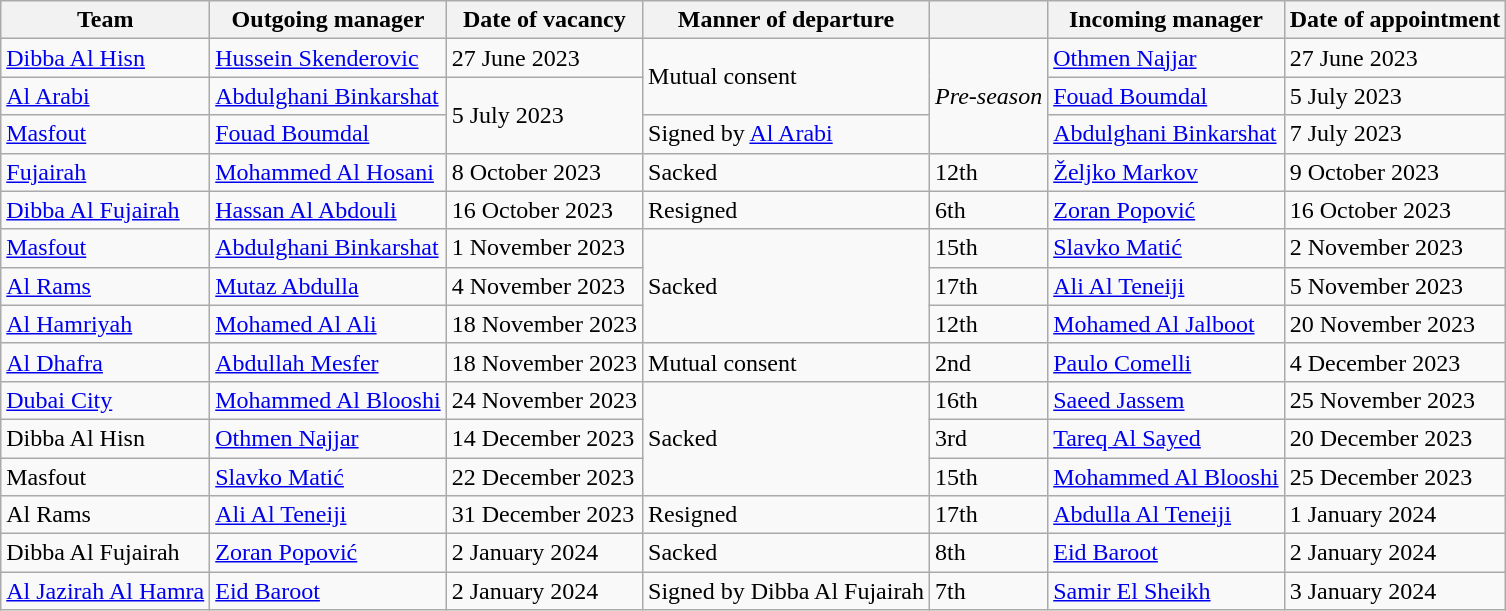<table class="wikitable">
<tr>
<th>Team</th>
<th>Outgoing manager</th>
<th>Date of vacancy</th>
<th>Manner of departure</th>
<th></th>
<th>Incoming manager</th>
<th>Date of appointment</th>
</tr>
<tr>
<td><a href='#'>Dibba Al Hisn</a></td>
<td> <a href='#'>Hussein Skenderovic</a></td>
<td>27 June 2023</td>
<td rowspan=2>Mutual consent</td>
<td rowspan=3><em>Pre-season</em></td>
<td> <a href='#'>Othmen Najjar</a></td>
<td>27 June 2023</td>
</tr>
<tr>
<td><a href='#'>Al Arabi</a></td>
<td> <a href='#'>Abdulghani Binkarshat</a></td>
<td rowspan=2>5 July 2023</td>
<td> <a href='#'>Fouad Boumdal</a></td>
<td>5 July 2023</td>
</tr>
<tr>
<td><a href='#'>Masfout</a></td>
<td> <a href='#'>Fouad Boumdal</a></td>
<td>Signed by <a href='#'>Al Arabi</a></td>
<td> <a href='#'>Abdulghani Binkarshat</a></td>
<td>7 July 2023</td>
</tr>
<tr>
<td><a href='#'>Fujairah</a></td>
<td> <a href='#'>Mohammed Al Hosani</a></td>
<td>8 October 2023</td>
<td>Sacked</td>
<td>12th</td>
<td> <a href='#'>Željko Markov</a></td>
<td>9 October 2023</td>
</tr>
<tr>
<td><a href='#'>Dibba Al Fujairah</a></td>
<td> <a href='#'>Hassan Al Abdouli</a></td>
<td>16 October 2023</td>
<td>Resigned</td>
<td>6th</td>
<td> <a href='#'>Zoran Popović</a></td>
<td>16 October 2023</td>
</tr>
<tr>
<td><a href='#'>Masfout</a></td>
<td> <a href='#'>Abdulghani Binkarshat</a></td>
<td>1 November 2023</td>
<td rowspan=3>Sacked</td>
<td>15th</td>
<td> <a href='#'>Slavko Matić</a></td>
<td>2 November 2023</td>
</tr>
<tr>
<td><a href='#'>Al Rams</a></td>
<td> <a href='#'>Mutaz Abdulla</a></td>
<td>4 November 2023</td>
<td>17th</td>
<td> <a href='#'>Ali Al Teneiji</a></td>
<td>5 November 2023</td>
</tr>
<tr>
<td><a href='#'>Al Hamriyah</a></td>
<td> <a href='#'>Mohamed Al Ali</a></td>
<td>18 November 2023</td>
<td>12th</td>
<td> <a href='#'>Mohamed Al Jalboot</a></td>
<td>20 November 2023</td>
</tr>
<tr>
<td><a href='#'>Al Dhafra</a></td>
<td> <a href='#'>Abdullah Mesfer</a></td>
<td>18 November 2023</td>
<td>Mutual consent</td>
<td>2nd</td>
<td> <a href='#'>Paulo Comelli</a></td>
<td>4 December 2023</td>
</tr>
<tr>
<td><a href='#'>Dubai City</a></td>
<td> <a href='#'>Mohammed Al Blooshi</a></td>
<td>24 November 2023</td>
<td rowspan=3>Sacked</td>
<td>16th</td>
<td> <a href='#'>Saeed Jassem</a></td>
<td>25 November 2023</td>
</tr>
<tr>
<td>Dibba Al Hisn</td>
<td> <a href='#'>Othmen Najjar</a></td>
<td>14 December 2023</td>
<td>3rd</td>
<td> <a href='#'>Tareq Al Sayed</a></td>
<td>20 December 2023</td>
</tr>
<tr>
<td>Masfout</td>
<td> <a href='#'>Slavko Matić</a></td>
<td>22 December 2023</td>
<td>15th</td>
<td> <a href='#'>Mohammed Al Blooshi</a></td>
<td>25 December 2023</td>
</tr>
<tr>
<td>Al Rams</td>
<td> <a href='#'>Ali Al Teneiji</a></td>
<td>31 December 2023</td>
<td>Resigned</td>
<td>17th</td>
<td> <a href='#'>Abdulla Al Teneiji</a></td>
<td>1 January 2024</td>
</tr>
<tr>
<td>Dibba Al Fujairah</td>
<td> <a href='#'>Zoran Popović</a></td>
<td>2 January 2024</td>
<td>Sacked</td>
<td>8th</td>
<td> <a href='#'>Eid Baroot</a></td>
<td>2 January 2024</td>
</tr>
<tr>
<td><a href='#'>Al Jazirah Al Hamra</a></td>
<td> <a href='#'>Eid Baroot</a></td>
<td>2 January 2024</td>
<td>Signed by Dibba Al Fujairah</td>
<td>7th</td>
<td> <a href='#'>Samir El Sheikh</a></td>
<td>3 January 2024</td>
</tr>
</table>
